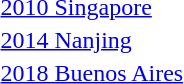<table>
<tr>
<td><a href='#'>2010 Singapore</a><br></td>
<td> <br> </td>
<td> <br> </td>
<td> <br> </td>
</tr>
<tr>
<td><a href='#'>2014 Nanjing</a><br></td>
<td> <br></td>
<td> <br></td>
<td> <br></td>
</tr>
<tr>
<td><a href='#'>2018 Buenos Aires</a><br></td>
<td><br></td>
<td><br></td>
<td><br></td>
</tr>
<tr>
</tr>
</table>
